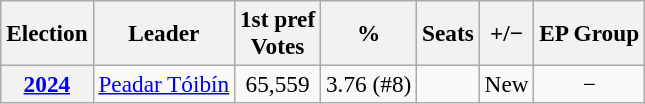<table class="wikitable" style="font-size:97%; text-align:center;">
<tr>
<th>Election</th>
<th>Leader</th>
<th>1st pref<br>Votes</th>
<th>%</th>
<th>Seats</th>
<th>+/−</th>
<th>EP Group</th>
</tr>
<tr>
<th><a href='#'>2024</a></th>
<td><a href='#'>Peadar Tóibín</a></td>
<td>65,559</td>
<td>3.76 (#8)</td>
<td></td>
<td>New</td>
<td>−</td>
</tr>
</table>
